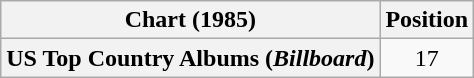<table class="wikitable plainrowheaders" style="text-align:center">
<tr>
<th scope="col">Chart (1985)</th>
<th scope="col">Position</th>
</tr>
<tr>
<th scope="row">US Top Country Albums (<em>Billboard</em>)</th>
<td>17</td>
</tr>
</table>
